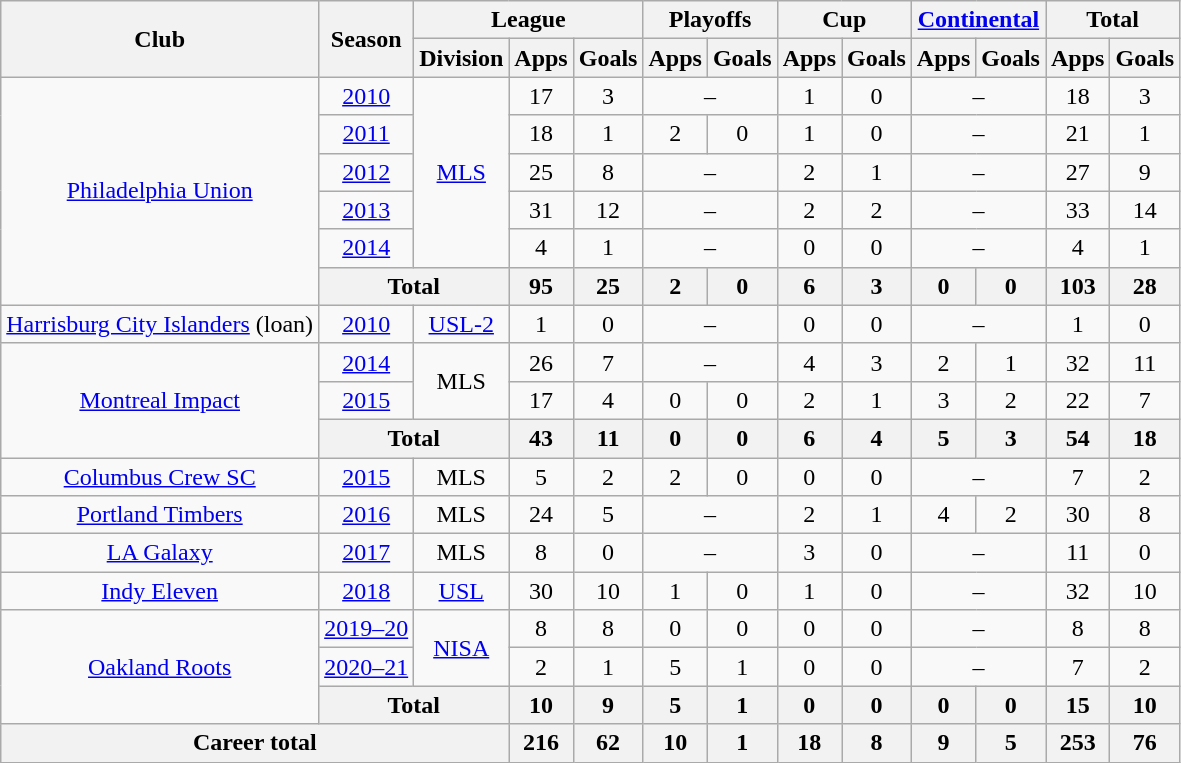<table class="wikitable" style="text-align: center;">
<tr>
<th rowspan=2>Club</th>
<th rowspan=2>Season</th>
<th colspan=3>League</th>
<th colspan=2>Playoffs</th>
<th colspan=2>Cup</th>
<th colspan=2><a href='#'>Continental</a></th>
<th colspan=2>Total</th>
</tr>
<tr>
<th>Division</th>
<th>Apps</th>
<th>Goals</th>
<th>Apps</th>
<th>Goals</th>
<th>Apps</th>
<th>Goals</th>
<th>Apps</th>
<th>Goals</th>
<th>Apps</th>
<th>Goals</th>
</tr>
<tr>
<td rowspan=6><a href='#'>Philadelphia Union</a></td>
<td><a href='#'>2010</a></td>
<td rowspan=5><a href='#'>MLS</a></td>
<td>17</td>
<td>3</td>
<td colspan=2>–</td>
<td>1</td>
<td>0</td>
<td colspan=2>–</td>
<td>18</td>
<td>3</td>
</tr>
<tr>
<td><a href='#'>2011</a></td>
<td>18</td>
<td>1</td>
<td>2</td>
<td>0</td>
<td>1</td>
<td>0</td>
<td colspan=2>–</td>
<td>21</td>
<td>1</td>
</tr>
<tr>
<td><a href='#'>2012</a></td>
<td>25</td>
<td>8</td>
<td colspan=2>–</td>
<td>2</td>
<td>1</td>
<td colspan=2>–</td>
<td>27</td>
<td>9</td>
</tr>
<tr>
<td><a href='#'>2013</a></td>
<td>31</td>
<td>12</td>
<td colspan=2>–</td>
<td>2</td>
<td>2</td>
<td colspan=2>–</td>
<td>33</td>
<td>14</td>
</tr>
<tr>
<td><a href='#'>2014</a></td>
<td>4</td>
<td>1</td>
<td colspan=2>–</td>
<td>0</td>
<td>0</td>
<td colspan=2>–</td>
<td>4</td>
<td>1</td>
</tr>
<tr>
<th colspan=2>Total</th>
<th>95</th>
<th>25</th>
<th>2</th>
<th>0</th>
<th>6</th>
<th>3</th>
<th>0</th>
<th>0</th>
<th>103</th>
<th>28</th>
</tr>
<tr>
<td><a href='#'>Harrisburg City Islanders</a> (loan)</td>
<td><a href='#'>2010</a></td>
<td><a href='#'>USL-2</a></td>
<td>1</td>
<td>0</td>
<td colspan=2>–</td>
<td>0</td>
<td>0</td>
<td colspan=2>–</td>
<td>1</td>
<td>0</td>
</tr>
<tr>
<td rowspan=3><a href='#'>Montreal Impact</a></td>
<td><a href='#'>2014</a></td>
<td rowspan=2>MLS</td>
<td>26</td>
<td>7</td>
<td colspan=2>–</td>
<td>4</td>
<td>3</td>
<td>2</td>
<td>1</td>
<td>32</td>
<td>11</td>
</tr>
<tr>
<td><a href='#'>2015</a></td>
<td>17</td>
<td>4</td>
<td>0</td>
<td>0</td>
<td>2</td>
<td>1</td>
<td>3</td>
<td>2</td>
<td>22</td>
<td>7</td>
</tr>
<tr>
<th colspan=2>Total</th>
<th>43</th>
<th>11</th>
<th>0</th>
<th>0</th>
<th>6</th>
<th>4</th>
<th>5</th>
<th>3</th>
<th>54</th>
<th>18</th>
</tr>
<tr>
<td><a href='#'>Columbus Crew SC</a></td>
<td><a href='#'>2015</a></td>
<td>MLS</td>
<td>5</td>
<td>2</td>
<td>2</td>
<td>0</td>
<td>0</td>
<td>0</td>
<td colspan=2>–</td>
<td>7</td>
<td>2</td>
</tr>
<tr>
<td><a href='#'>Portland Timbers</a></td>
<td><a href='#'>2016</a></td>
<td>MLS</td>
<td>24</td>
<td>5</td>
<td colspan=2>–</td>
<td>2</td>
<td>1</td>
<td>4</td>
<td>2</td>
<td>30</td>
<td>8</td>
</tr>
<tr>
<td><a href='#'>LA Galaxy</a></td>
<td><a href='#'>2017</a></td>
<td>MLS</td>
<td>8</td>
<td>0</td>
<td colspan=2>–</td>
<td>3</td>
<td>0</td>
<td colspan=2>–</td>
<td>11</td>
<td>0</td>
</tr>
<tr>
<td><a href='#'>Indy Eleven</a></td>
<td><a href='#'>2018</a></td>
<td><a href='#'>USL</a></td>
<td>30</td>
<td>10</td>
<td>1</td>
<td>0</td>
<td>1</td>
<td>0</td>
<td colspan=2>–</td>
<td>32</td>
<td>10</td>
</tr>
<tr>
<td rowspan=3><a href='#'>Oakland Roots</a></td>
<td><a href='#'>2019–20</a></td>
<td rowspan=2><a href='#'>NISA</a></td>
<td>8</td>
<td>8</td>
<td>0</td>
<td>0</td>
<td>0</td>
<td>0</td>
<td colspan=2>–</td>
<td>8</td>
<td>8</td>
</tr>
<tr>
<td><a href='#'>2020–21</a></td>
<td>2</td>
<td>1</td>
<td>5</td>
<td>1</td>
<td>0</td>
<td>0</td>
<td colspan=2>–</td>
<td>7</td>
<td>2</td>
</tr>
<tr>
<th colspan=2>Total</th>
<th>10</th>
<th>9</th>
<th>5</th>
<th>1</th>
<th>0</th>
<th>0</th>
<th>0</th>
<th>0</th>
<th>15</th>
<th>10</th>
</tr>
<tr>
<th colspan=3>Career total</th>
<th>216</th>
<th>62</th>
<th>10</th>
<th>1</th>
<th>18</th>
<th>8</th>
<th>9</th>
<th>5</th>
<th>253</th>
<th>76</th>
</tr>
</table>
